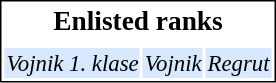<table style="border:1px solid black; background:white; font-size:95%; margin:auto;">
<tr>
<td style="text-align:center;" colspan="4"><big><strong>Enlisted ranks</strong></big></td>
</tr>
<tr align=center>
<td></td>
<td></td>
<td></td>
</tr>
<tr style="text-align:center; background:#d7e8ff;">
<td><em>Vojnik 1. klase</em></td>
<td><em>Vojnik</em></td>
<td><em>Regrut</em></td>
</tr>
</table>
